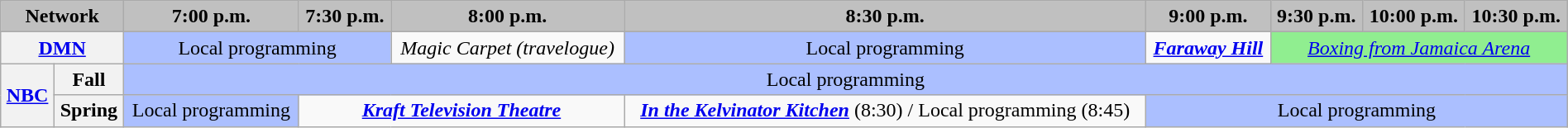<table class="wikitable" style="width:100%;margin-right:0;text-align:center">
<tr>
<th colspan="2" style="background-color:#C0C0C0">Network</th>
<th style="background-color:#C0C0C0;text-align:center">7:00 p.m.</th>
<th style="background-color:#C0C0C0;text-align:center">7:30 p.m.</th>
<th style="background-color:#C0C0C0;text-align:center">8:00 p.m.</th>
<th style="background-color:#C0C0C0;text-align:center">8:30 p.m.</th>
<th style="background-color:#C0C0C0;text-align:center">9:00 p.m.</th>
<th style="background-color:#C0C0C0;text-align:center">9:30 p.m.</th>
<th style="background-color:#C0C0C0;text-align:center">10:00 p.m.</th>
<th style="background-color:#C0C0C0;text-align:center">10:30 p.m.</th>
</tr>
<tr>
<th colspan="2"><a href='#'>DMN</a></th>
<td colspan="2" style="background:#abbfff;">Local programming</td>
<td><em>Magic Carpet (travelogue)</em></td>
<td style="background:#abbfff;">Local programming</td>
<td><strong><em><a href='#'>Faraway Hill</a></em></strong></td>
<td colspan="3" style="background:lightgreen;"><em><a href='#'>Boxing from Jamaica Arena</a></em></td>
</tr>
<tr>
<th rowspan="2"><a href='#'>NBC</a></th>
<th>Fall</th>
<td style="background:#abbfff;" colspan=8>Local programming</td>
</tr>
<tr>
<th>Spring</th>
<td style="background:#abbfff;">Local programming</td>
<td colspan="2"><strong><em><a href='#'>Kraft Television Theatre</a></em></strong> </td>
<td><strong><em><a href='#'>In the Kelvinator Kitchen</a></em></strong> (8:30)  / Local programming (8:45)</td>
<td colspan="4" style="background:#abbfff;">Local programming</td>
</tr>
</table>
